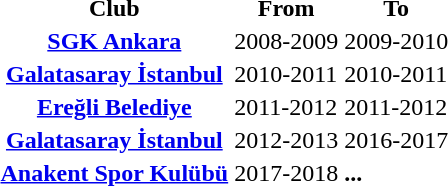<table>
<tr>
<th scope=col>Club</th>
<th scope=col>From</th>
<th scope=col>To</th>
</tr>
<tr>
<th scope=row> <a href='#'>SGK Ankara</a></th>
<td>2008-2009</td>
<td>2009-2010</td>
</tr>
<tr>
<th scope=row> <a href='#'>Galatasaray İstanbul</a></th>
<td>2010-2011</td>
<td>2010-2011</td>
</tr>
<tr>
<th scope=row> <a href='#'>Ereğli Belediye</a></th>
<td>2011-2012</td>
<td>2011-2012</td>
</tr>
<tr>
<th scope=row> <a href='#'>Galatasaray İstanbul</a></th>
<td>2012-2013</td>
<td>2016-2017</td>
</tr>
<tr>
<th scope=row> <a href='#'>Anakent Spor Kulübü</a></th>
<td>2017-2018</td>
<td><strong>...</strong></td>
</tr>
</table>
